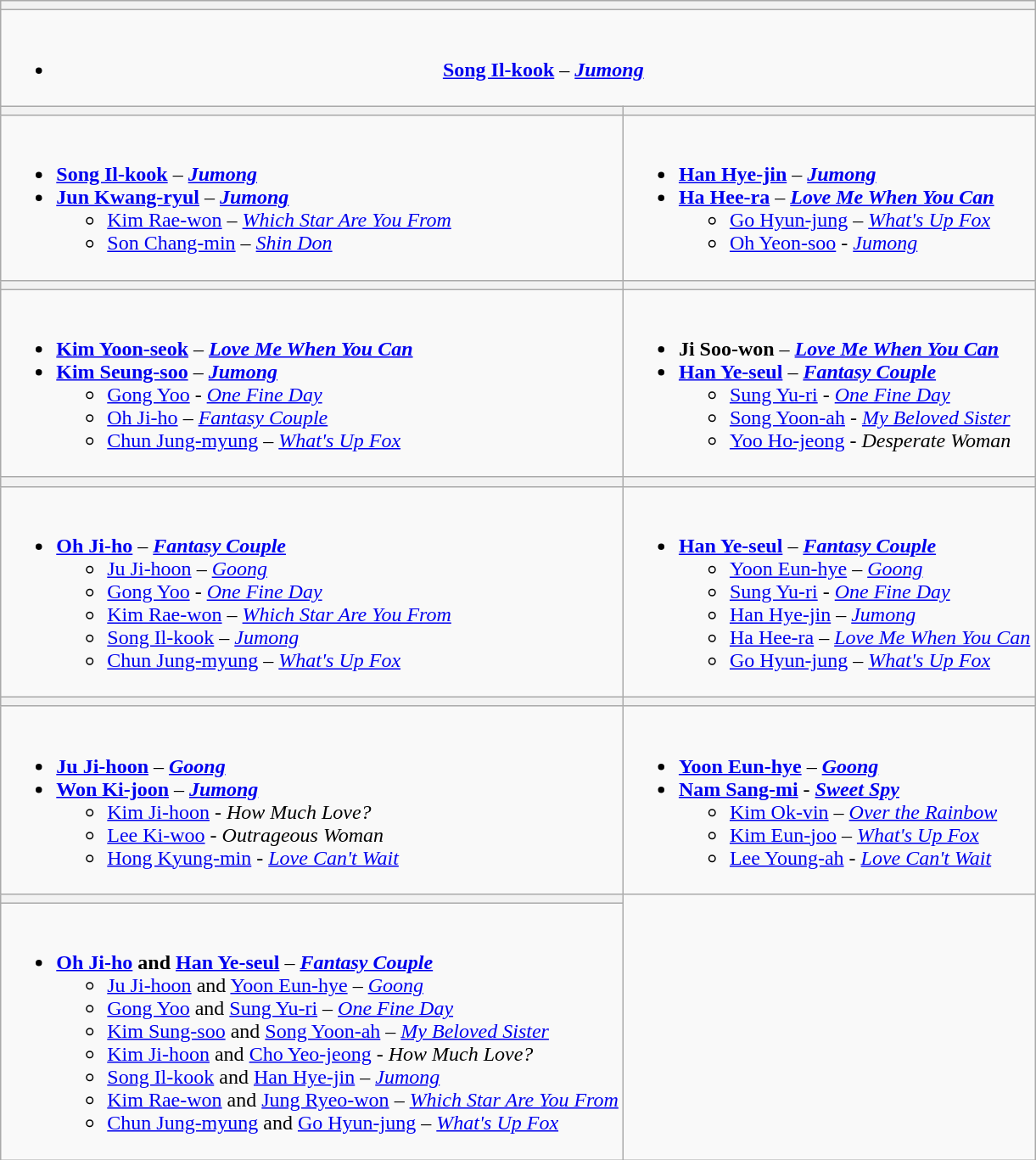<table class="wikitable">
<tr>
<th style="width="100%" colspan="2"></th>
</tr>
<tr>
<td align="center" colspan="2"><br><ul><li><strong><a href='#'>Song Il-kook</a></strong> – <strong><em><a href='#'>Jumong</a></em></strong></li></ul></td>
</tr>
<tr>
<th style="width="50%"></th>
<th style="width="50%"></th>
</tr>
<tr>
<td valign="top"><br><ul><li><strong><a href='#'>Song Il-kook</a></strong> – <strong><em><a href='#'>Jumong</a></em></strong></li><li><strong><a href='#'>Jun Kwang-ryul</a></strong> – <strong><em><a href='#'>Jumong</a></em></strong><ul><li><a href='#'>Kim Rae-won</a> – <em><a href='#'>Which Star Are You From</a></em></li><li><a href='#'>Son Chang-min</a> – <em><a href='#'>Shin Don</a></em></li></ul></li></ul></td>
<td valign="top"><br><ul><li><strong><a href='#'>Han Hye-jin</a></strong> – <strong><em><a href='#'>Jumong</a></em></strong></li><li><strong><a href='#'>Ha Hee-ra</a></strong> – <strong><em><a href='#'>Love Me When You Can</a></em></strong><ul><li><a href='#'>Go Hyun-jung</a> – <em><a href='#'>What's Up Fox</a></em></li><li><a href='#'>Oh Yeon-soo</a> - <em><a href='#'>Jumong</a></em></li></ul></li></ul></td>
</tr>
<tr>
<th style="width="50%"></th>
<th style="width="50%"></th>
</tr>
<tr>
<td valign="top"><br><ul><li><strong><a href='#'>Kim Yoon-seok</a></strong> – <strong><em><a href='#'>Love Me When You Can</a></em></strong></li><li><strong><a href='#'>Kim Seung-soo</a></strong> – <strong><em><a href='#'>Jumong</a></em></strong><ul><li><a href='#'>Gong Yoo</a> - <em><a href='#'> One Fine Day</a></em></li><li><a href='#'>Oh Ji-ho</a> – <em><a href='#'>Fantasy Couple</a></em></li><li><a href='#'>Chun Jung-myung</a> – <em><a href='#'>What's Up Fox</a></em></li></ul></li></ul></td>
<td valign="top"><br><ul><li><strong>Ji Soo-won</strong> – <strong><em><a href='#'>Love Me When You Can</a></em></strong></li><li><strong><a href='#'>Han Ye-seul</a></strong> – <strong><em><a href='#'>Fantasy Couple</a></em></strong><ul><li><a href='#'>Sung Yu-ri</a> - <em><a href='#'> One Fine Day</a></em></li><li><a href='#'>Song Yoon-ah</a> - <em><a href='#'>My Beloved Sister</a></em></li><li><a href='#'>Yoo Ho-jeong</a> - <em>Desperate Woman</em></li></ul></li></ul></td>
</tr>
<tr>
<th style="width="50%"></th>
<th style="width="50%"></th>
</tr>
<tr>
<td valign="top"><br><ul><li><strong><a href='#'>Oh Ji-ho</a></strong> – <strong><em><a href='#'>Fantasy Couple</a></em></strong><ul><li><a href='#'>Ju Ji-hoon</a> – <em><a href='#'>Goong</a></em></li><li><a href='#'>Gong Yoo</a> - <em><a href='#'> One Fine Day</a></em></li><li><a href='#'>Kim Rae-won</a> – <em><a href='#'>Which Star Are You From</a></em></li><li><a href='#'>Song Il-kook</a> – <em><a href='#'>Jumong</a></em></li><li><a href='#'>Chun Jung-myung</a> – <em><a href='#'>What's Up Fox</a></em></li></ul></li></ul></td>
<td valign="top"><br><ul><li><strong><a href='#'>Han Ye-seul</a></strong> – <strong><em><a href='#'>Fantasy Couple</a></em></strong><ul><li><a href='#'>Yoon Eun-hye</a> – <em><a href='#'>Goong</a></em></li><li><a href='#'>Sung Yu-ri</a> - <em><a href='#'> One Fine Day</a></em></li><li><a href='#'>Han Hye-jin</a> – <em><a href='#'>Jumong</a></em></li><li><a href='#'>Ha Hee-ra</a> – <em><a href='#'>Love Me When You Can</a></em></li><li><a href='#'>Go Hyun-jung</a> – <em><a href='#'>What's Up Fox</a></em></li></ul></li></ul></td>
</tr>
<tr>
<th style="width="50%"></th>
<th style="width="50%"></th>
</tr>
<tr>
<td valign="top"><br><ul><li><strong><a href='#'>Ju Ji-hoon</a></strong> – <strong><em><a href='#'>Goong</a></em></strong></li><li><strong><a href='#'>Won Ki-joon</a></strong> – <strong><em><a href='#'>Jumong</a></em></strong><ul><li><a href='#'>Kim Ji-hoon</a> - <em>How Much Love?</em></li><li><a href='#'>Lee Ki-woo</a> - <em>Outrageous Woman</em></li><li><a href='#'>Hong Kyung-min</a> - <em><a href='#'>Love Can't Wait</a></em></li></ul></li></ul></td>
<td valign="top"><br><ul><li><strong><a href='#'>Yoon Eun-hye</a></strong> – <strong><em><a href='#'>Goong</a></em></strong></li><li><strong><a href='#'>Nam Sang-mi</a></strong> - <strong><em><a href='#'>Sweet Spy</a></em></strong><ul><li><a href='#'>Kim Ok-vin</a> – <em><a href='#'>Over the Rainbow</a></em></li><li><a href='#'>Kim Eun-joo</a> – <em><a href='#'>What's Up Fox</a></em></li><li><a href='#'>Lee Young-ah</a> - <em><a href='#'>Love Can't Wait</a></em></li></ul></li></ul></td>
</tr>
<tr>
<th style="width="50%"></th>
</tr>
<tr>
<td valign="top"><br><ul><li><strong><a href='#'>Oh Ji-ho</a> and <a href='#'>Han Ye-seul</a></strong> – <strong><em><a href='#'>Fantasy Couple</a></em></strong><ul><li><a href='#'>Ju Ji-hoon</a> and <a href='#'>Yoon Eun-hye</a> – <em><a href='#'>Goong</a></em></li><li><a href='#'>Gong Yoo</a> and <a href='#'>Sung Yu-ri</a> – <em><a href='#'> One Fine Day</a></em></li><li><a href='#'>Kim Sung-soo</a> and <a href='#'>Song Yoon-ah</a> – <em><a href='#'>My Beloved Sister</a></em></li><li><a href='#'>Kim Ji-hoon</a> and <a href='#'>Cho Yeo-jeong</a> - <em>How Much Love?</em></li><li><a href='#'>Song Il-kook</a> and <a href='#'>Han Hye-jin</a> – <em><a href='#'>Jumong</a></em></li><li><a href='#'>Kim Rae-won</a> and <a href='#'>Jung Ryeo-won</a> – <em><a href='#'>Which Star Are You From</a></em></li><li><a href='#'>Chun Jung-myung</a> and <a href='#'>Go Hyun-jung</a> – <em><a href='#'>What's Up Fox</a></em></li></ul></li></ul></td>
</tr>
</table>
